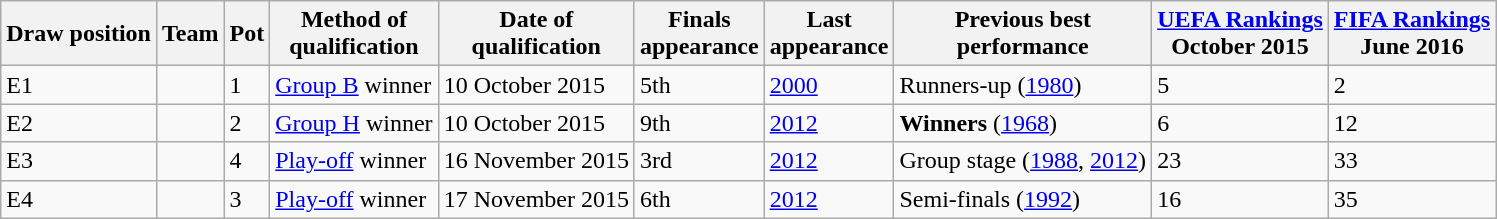<table class="wikitable sortable">
<tr>
<th>Draw position</th>
<th>Team</th>
<th>Pot</th>
<th>Method of<br>qualification</th>
<th>Date of<br>qualification</th>
<th data-sort-type="number">Finals<br>appearance</th>
<th>Last<br>appearance</th>
<th>Previous best<br>performance</th>
<th><a href='#'>UEFA Rankings</a><br>October 2015</th>
<th><a href='#'>FIFA Rankings</a><br>June 2016</th>
</tr>
<tr>
<td>E1</td>
<td style="white-space:nowrap"></td>
<td>1</td>
<td><a href='#'>Group B</a> winner</td>
<td>10 October 2015</td>
<td>5th</td>
<td><a href='#'>2000</a></td>
<td data-sort-value="2">Runners-up (<a href='#'>1980</a>)</td>
<td>5</td>
<td>2</td>
</tr>
<tr>
<td>E2</td>
<td style="white-space:nowrap"></td>
<td>2</td>
<td><a href='#'>Group H</a> winner</td>
<td>10 October 2015</td>
<td>9th</td>
<td><a href='#'>2012</a></td>
<td data-sort-value="1"><strong>Winners</strong> (<a href='#'>1968</a>)</td>
<td>6</td>
<td>12</td>
</tr>
<tr>
<td>E3</td>
<td style="white-space:nowrap"></td>
<td>4</td>
<td><a href='#'>Play-off</a> winner</td>
<td>16 November 2015</td>
<td>3rd</td>
<td><a href='#'>2012</a></td>
<td data-sort-value="7">Group stage (<a href='#'>1988</a>, <a href='#'>2012</a>)</td>
<td>23</td>
<td>33</td>
</tr>
<tr>
<td>E4</td>
<td style="white-space:nowrap"></td>
<td>3</td>
<td><a href='#'>Play-off</a> winner</td>
<td>17 November 2015</td>
<td>6th</td>
<td><a href='#'>2012</a></td>
<td data-sort-value="3">Semi-finals (<a href='#'>1992</a>)</td>
<td>16</td>
<td>35</td>
</tr>
</table>
